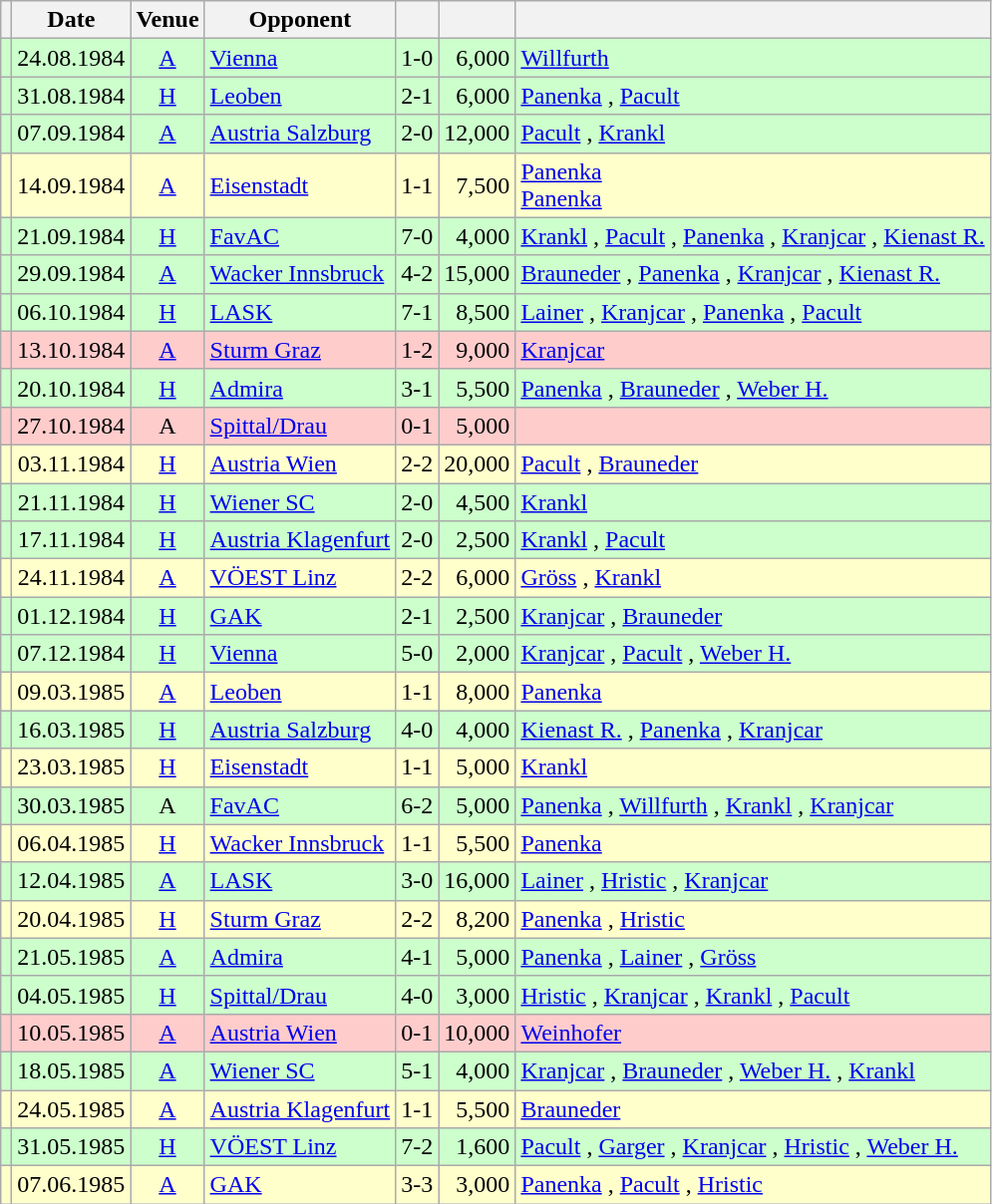<table class="wikitable" Style="text-align: center">
<tr>
<th></th>
<th>Date</th>
<th>Venue</th>
<th>Opponent</th>
<th></th>
<th></th>
<th></th>
</tr>
<tr style="background:#cfc">
<td></td>
<td>24.08.1984</td>
<td><a href='#'>A</a></td>
<td align="left"><a href='#'>Vienna</a></td>
<td>1-0</td>
<td align="right">6,000</td>
<td align="left"><a href='#'>Willfurth</a> </td>
</tr>
<tr style="background:#cfc">
<td></td>
<td>31.08.1984</td>
<td><a href='#'>H</a></td>
<td align="left"><a href='#'>Leoben</a></td>
<td>2-1</td>
<td align="right">6,000</td>
<td align="left"><a href='#'>Panenka</a> , <a href='#'>Pacult</a> </td>
</tr>
<tr style="background:#cfc">
<td></td>
<td>07.09.1984</td>
<td><a href='#'>A</a></td>
<td align="left"><a href='#'>Austria Salzburg</a></td>
<td>2-0</td>
<td align="right">12,000</td>
<td align="left"><a href='#'>Pacult</a> , <a href='#'>Krankl</a> </td>
</tr>
<tr style="background:#ffc">
<td></td>
<td>14.09.1984</td>
<td><a href='#'>A</a></td>
<td align="left"><a href='#'>Eisenstadt</a></td>
<td>1-1</td>
<td align="right">7,500</td>
<td align="left"><a href='#'>Panenka</a>  <br> <a href='#'>Panenka</a> </td>
</tr>
<tr style="background:#cfc">
<td></td>
<td>21.09.1984</td>
<td><a href='#'>H</a></td>
<td align="left"><a href='#'>FavAC</a></td>
<td>7-0</td>
<td align="right">4,000</td>
<td align="left"><a href='#'>Krankl</a>   , <a href='#'>Pacult</a> , <a href='#'>Panenka</a> , <a href='#'>Kranjcar</a> , <a href='#'>Kienast R.</a> </td>
</tr>
<tr style="background:#cfc">
<td></td>
<td>29.09.1984</td>
<td><a href='#'>A</a></td>
<td align="left"><a href='#'>Wacker Innsbruck</a></td>
<td>4-2</td>
<td align="right">15,000</td>
<td align="left"><a href='#'>Brauneder</a> , <a href='#'>Panenka</a> , <a href='#'>Kranjcar</a> , <a href='#'>Kienast R.</a> </td>
</tr>
<tr style="background:#cfc">
<td></td>
<td>06.10.1984</td>
<td><a href='#'>H</a></td>
<td align="left"><a href='#'>LASK</a></td>
<td>7-1</td>
<td align="right">8,500</td>
<td align="left"><a href='#'>Lainer</a> , <a href='#'>Kranjcar</a>    , <a href='#'>Panenka</a> , <a href='#'>Pacult</a> </td>
</tr>
<tr style="background:#fcc">
<td></td>
<td>13.10.1984</td>
<td><a href='#'>A</a></td>
<td align="left"><a href='#'>Sturm Graz</a></td>
<td>1-2</td>
<td align="right">9,000</td>
<td align="left"><a href='#'>Kranjcar</a> </td>
</tr>
<tr style="background:#cfc">
<td></td>
<td>20.10.1984</td>
<td><a href='#'>H</a></td>
<td align="left"><a href='#'>Admira</a></td>
<td>3-1</td>
<td align="right">5,500</td>
<td align="left"><a href='#'>Panenka</a> , <a href='#'>Brauneder</a> , <a href='#'>Weber H.</a> </td>
</tr>
<tr style="background:#fcc">
<td></td>
<td>27.10.1984</td>
<td>A</td>
<td align="left"><a href='#'>Spittal/Drau</a></td>
<td>0-1</td>
<td align="right">5,000</td>
<td align="left"></td>
</tr>
<tr style="background:#ffc">
<td></td>
<td>03.11.1984</td>
<td><a href='#'>H</a></td>
<td align="left"><a href='#'>Austria Wien</a></td>
<td>2-2</td>
<td align="right">20,000</td>
<td align="left"><a href='#'>Pacult</a> , <a href='#'>Brauneder</a> </td>
</tr>
<tr style="background:#cfc">
<td></td>
<td>21.11.1984</td>
<td><a href='#'>H</a></td>
<td align="left"><a href='#'>Wiener SC</a></td>
<td>2-0</td>
<td align="right">4,500</td>
<td align="left"><a href='#'>Krankl</a>  </td>
</tr>
<tr style="background:#cfc">
<td></td>
<td>17.11.1984</td>
<td><a href='#'>H</a></td>
<td align="left"><a href='#'>Austria Klagenfurt</a></td>
<td>2-0</td>
<td align="right">2,500</td>
<td align="left"><a href='#'>Krankl</a> , <a href='#'>Pacult</a> </td>
</tr>
<tr style="background:#ffc">
<td></td>
<td>24.11.1984</td>
<td><a href='#'>A</a></td>
<td align="left"><a href='#'>VÖEST Linz</a></td>
<td>2-2</td>
<td align="right">6,000</td>
<td align="left"><a href='#'>Gröss</a> , <a href='#'>Krankl</a> </td>
</tr>
<tr style="background:#cfc">
<td></td>
<td>01.12.1984</td>
<td><a href='#'>H</a></td>
<td align="left"><a href='#'>GAK</a></td>
<td>2-1</td>
<td align="right">2,500</td>
<td align="left"><a href='#'>Kranjcar</a> , <a href='#'>Brauneder</a> </td>
</tr>
<tr style="background:#cfc">
<td></td>
<td>07.12.1984</td>
<td><a href='#'>H</a></td>
<td align="left"><a href='#'>Vienna</a></td>
<td>5-0</td>
<td align="right">2,000</td>
<td align="left"><a href='#'>Kranjcar</a>  , <a href='#'>Pacult</a>  , <a href='#'>Weber H.</a> </td>
</tr>
<tr style="background:#ffc">
<td></td>
<td>09.03.1985</td>
<td><a href='#'>A</a></td>
<td align="left"><a href='#'>Leoben</a></td>
<td>1-1</td>
<td align="right">8,000</td>
<td align="left"><a href='#'>Panenka</a> </td>
</tr>
<tr style="background:#cfc">
<td></td>
<td>16.03.1985</td>
<td><a href='#'>H</a></td>
<td align="left"><a href='#'>Austria Salzburg</a></td>
<td>4-0</td>
<td align="right">4,000</td>
<td align="left"><a href='#'>Kienast R.</a>  , <a href='#'>Panenka</a> , <a href='#'>Kranjcar</a> </td>
</tr>
<tr style="background:#ffc">
<td></td>
<td>23.03.1985</td>
<td><a href='#'>H</a></td>
<td align="left"><a href='#'>Eisenstadt</a></td>
<td>1-1</td>
<td align="right">5,000</td>
<td align="left"><a href='#'>Krankl</a> </td>
</tr>
<tr style="background:#cfc">
<td></td>
<td>30.03.1985</td>
<td>A</td>
<td align="left"><a href='#'>FavAC</a></td>
<td>6-2</td>
<td align="right">5,000</td>
<td align="left"><a href='#'>Panenka</a> , <a href='#'>Willfurth</a> , <a href='#'>Krankl</a>   , <a href='#'>Kranjcar</a> </td>
</tr>
<tr style="background:#ffc">
<td></td>
<td>06.04.1985</td>
<td><a href='#'>H</a></td>
<td align="left"><a href='#'>Wacker Innsbruck</a></td>
<td>1-1</td>
<td align="right">5,500</td>
<td align="left"><a href='#'>Panenka</a> </td>
</tr>
<tr style="background:#cfc">
<td></td>
<td>12.04.1985</td>
<td><a href='#'>A</a></td>
<td align="left"><a href='#'>LASK</a></td>
<td>3-0</td>
<td align="right">16,000</td>
<td align="left"><a href='#'>Lainer</a> , <a href='#'>Hristic</a> , <a href='#'>Kranjcar</a> </td>
</tr>
<tr style="background:#ffc">
<td></td>
<td>20.04.1985</td>
<td><a href='#'>H</a></td>
<td align="left"><a href='#'>Sturm Graz</a></td>
<td>2-2</td>
<td align="right">8,200</td>
<td align="left"><a href='#'>Panenka</a> , <a href='#'>Hristic</a> </td>
</tr>
<tr style="background:#cfc">
<td></td>
<td>21.05.1985</td>
<td><a href='#'>A</a></td>
<td align="left"><a href='#'>Admira</a></td>
<td>4-1</td>
<td align="right">5,000</td>
<td align="left"><a href='#'>Panenka</a> , <a href='#'>Lainer</a>  , <a href='#'>Gröss</a> </td>
</tr>
<tr style="background:#cfc">
<td></td>
<td>04.05.1985</td>
<td><a href='#'>H</a></td>
<td align="left"><a href='#'>Spittal/Drau</a></td>
<td>4-0</td>
<td align="right">3,000</td>
<td align="left"><a href='#'>Hristic</a> , <a href='#'>Kranjcar</a> , <a href='#'>Krankl</a> , <a href='#'>Pacult</a> </td>
</tr>
<tr style="background:#fcc">
<td></td>
<td>10.05.1985</td>
<td><a href='#'>A</a></td>
<td align="left"><a href='#'>Austria Wien</a></td>
<td>0-1</td>
<td align="right">10,000</td>
<td align="left"><a href='#'>Weinhofer</a> </td>
</tr>
<tr style="background:#cfc">
<td></td>
<td>18.05.1985</td>
<td><a href='#'>A</a></td>
<td align="left"><a href='#'>Wiener SC</a></td>
<td>5-1</td>
<td align="right">4,000</td>
<td align="left"><a href='#'>Kranjcar</a> , <a href='#'>Brauneder</a>  , <a href='#'>Weber H.</a> , <a href='#'>Krankl</a> </td>
</tr>
<tr style="background:#ffc">
<td></td>
<td>24.05.1985</td>
<td><a href='#'>A</a></td>
<td align="left"><a href='#'>Austria Klagenfurt</a></td>
<td>1-1</td>
<td align="right">5,500</td>
<td align="left"><a href='#'>Brauneder</a> </td>
</tr>
<tr style="background:#cfc">
<td></td>
<td>31.05.1985</td>
<td><a href='#'>H</a></td>
<td align="left"><a href='#'>VÖEST Linz</a></td>
<td>7-2</td>
<td align="right">1,600</td>
<td align="left"><a href='#'>Pacult</a>  , <a href='#'>Garger</a> , <a href='#'>Kranjcar</a>  , <a href='#'>Hristic</a> , <a href='#'>Weber H.</a> </td>
</tr>
<tr style="background:#ffc">
<td></td>
<td>07.06.1985</td>
<td><a href='#'>A</a></td>
<td align="left"><a href='#'>GAK</a></td>
<td>3-3</td>
<td align="right">3,000</td>
<td align="left"><a href='#'>Panenka</a> , <a href='#'>Pacult</a> , <a href='#'>Hristic</a> </td>
</tr>
</table>
